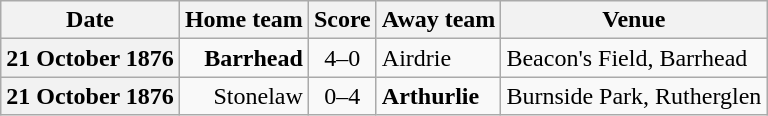<table class="wikitable football-result-list" style="max-width: 80em; text-align: center">
<tr>
<th scope="col">Date</th>
<th scope="col">Home team</th>
<th scope="col">Score</th>
<th scope="col">Away team</th>
<th scope="col">Venue</th>
</tr>
<tr>
<th scope="row">21 October 1876</th>
<td align=right><strong>Barrhead</strong></td>
<td>4–0</td>
<td align=left>Airdrie</td>
<td align=left>Beacon's Field, Barrhead</td>
</tr>
<tr>
<th scope="row">21 October 1876</th>
<td align=right>Stonelaw</td>
<td>0–4</td>
<td align=left><strong>Arthurlie</strong></td>
<td align=left>Burnside Park, Rutherglen</td>
</tr>
</table>
